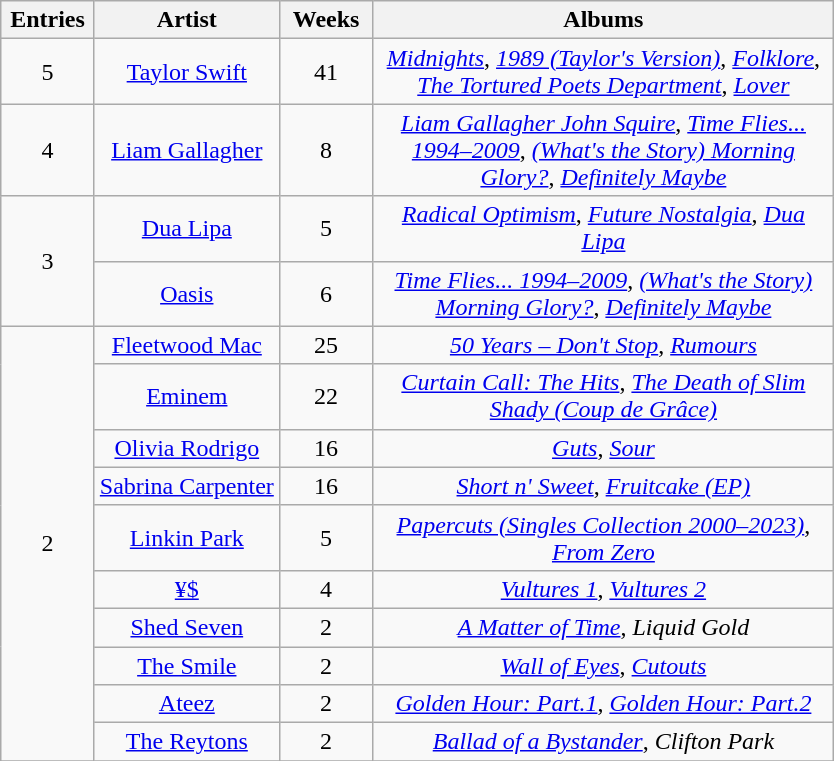<table class="wikitable sortable" style="text-align: center;">
<tr>
<th scope="col" style="width:55px;" data-sort-type="number">Entries</th>
<th scope="col" style="text-align:center;">Artist</th>
<th scope="col" style="width:55px;" data-sort-type="number">Weeks</th>
<th scope="col" style="width:300px;">Albums</th>
</tr>
<tr>
<td>5</td>
<td><a href='#'>Taylor Swift</a></td>
<td>41</td>
<td><em><a href='#'>Midnights</a></em>, <em><a href='#'>1989 (Taylor's Version)</a></em>, <em><a href='#'>Folklore</a></em>, <em><a href='#'>The Tortured Poets Department</a></em>, <em><a href='#'>Lover</a></em></td>
</tr>
<tr>
<td>4</td>
<td><a href='#'>Liam Gallagher</a></td>
<td>8</td>
<td><em><a href='#'>Liam Gallagher John Squire</a></em>, <em><a href='#'>Time Flies... 1994–2009</a></em>, <em><a href='#'>(What's the Story) Morning Glory?</a></em>, <em><a href='#'>Definitely Maybe</a></em></td>
</tr>
<tr>
<td style="text-align:center" rowspan="2">3</td>
<td><a href='#'>Dua Lipa</a></td>
<td>5</td>
<td><em><a href='#'>Radical Optimism</a></em>, <em><a href='#'>Future Nostalgia</a></em>, <em><a href='#'>Dua Lipa</a></em></td>
</tr>
<tr>
<td><a href='#'>Oasis</a></td>
<td>6</td>
<td><em><a href='#'>Time Flies... 1994–2009</a></em>, <em><a href='#'>(What's the Story) Morning Glory?</a></em>, <em><a href='#'>Definitely Maybe</a></em></td>
</tr>
<tr>
<td style="text-align:center" rowspan="10">2</td>
<td><a href='#'>Fleetwood Mac</a></td>
<td>25</td>
<td><em><a href='#'>50 Years – Don't Stop</a></em>, <em><a href='#'>Rumours</a></em></td>
</tr>
<tr>
<td><a href='#'>Eminem</a></td>
<td>22</td>
<td><em><a href='#'>Curtain Call: The Hits</a></em>, <em><a href='#'>The Death of Slim Shady (Coup de Grâce)</a></em></td>
</tr>
<tr>
<td><a href='#'>Olivia Rodrigo</a></td>
<td>16</td>
<td><em><a href='#'>Guts</a></em>, <em><a href='#'>Sour</a></em></td>
</tr>
<tr>
<td><a href='#'>Sabrina Carpenter</a></td>
<td>16</td>
<td><em><a href='#'>Short n' Sweet</a></em>, <em><a href='#'>Fruitcake (EP)</a></em></td>
</tr>
<tr>
<td><a href='#'>Linkin Park</a></td>
<td>5</td>
<td><em><a href='#'>Papercuts (Singles Collection 2000–2023)</a></em>, <em><a href='#'>From Zero</a></em></td>
</tr>
<tr>
<td><a href='#'>¥$</a></td>
<td>4</td>
<td><em><a href='#'>Vultures 1</a></em>, <em><a href='#'>Vultures 2</a></em></td>
</tr>
<tr>
<td><a href='#'>Shed Seven</a></td>
<td>2</td>
<td><em><a href='#'>A Matter of Time</a></em>, <em>Liquid Gold</em></td>
</tr>
<tr>
<td><a href='#'>The Smile</a></td>
<td>2</td>
<td><em><a href='#'>Wall of Eyes</a></em>, <em><a href='#'>Cutouts</a></em></td>
</tr>
<tr>
<td><a href='#'>Ateez</a></td>
<td>2</td>
<td><em><a href='#'>Golden Hour: Part.1</a></em>, <em><a href='#'>Golden Hour: Part.2</a></em></td>
</tr>
<tr>
<td><a href='#'>The Reytons</a></td>
<td>2</td>
<td><em><a href='#'>Ballad of a Bystander</a></em>, <em>Clifton Park</em></td>
</tr>
<tr>
</tr>
</table>
